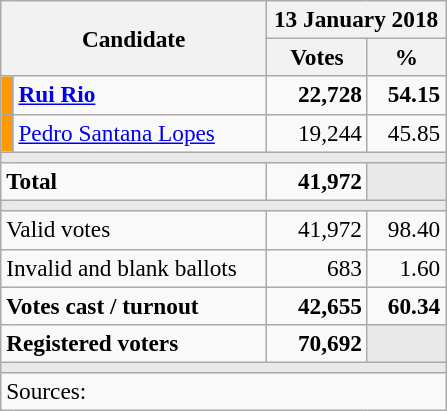<table class="wikitable" style="text-align:right; font-size:97%;">
<tr>
<th rowspan="2" colspan="2" width="170">Candidate</th>
<th colspan="2">13 January 2018</th>
</tr>
<tr>
<th width="60">Votes</th>
<th width="45">%</th>
</tr>
<tr>
<td width="1" style="color:inherit;background:#FF9900"></td>
<td align="left"><strong><a href='#'>Rui Rio</a></strong></td>
<td><strong>22,728</strong></td>
<td><strong>54.15</strong></td>
</tr>
<tr>
<td style="color:inherit;background:#FF9900"></td>
<td align="left"><a href='#'>Pedro Santana Lopes</a></td>
<td>19,244</td>
<td>45.85</td>
</tr>
<tr>
<td colspan="4" bgcolor="#E9E9E9"></td>
</tr>
<tr style="font-weight:bold;">
<td align="left" colspan="2">Total</td>
<td>41,972</td>
<td bgcolor="#E9E9E9"></td>
</tr>
<tr>
<td colspan="4" bgcolor="#E9E9E9"></td>
</tr>
<tr>
<td align="left" colspan="2">Valid votes</td>
<td>41,972</td>
<td>98.40</td>
</tr>
<tr>
<td align="left" colspan="2">Invalid and blank ballots</td>
<td>683</td>
<td>1.60</td>
</tr>
<tr style="font-weight:bold;">
<td align="left" colspan="2">Votes cast / turnout</td>
<td>42,655</td>
<td>60.34</td>
</tr>
<tr style="font-weight:bold;">
<td align="left" colspan="2">Registered voters</td>
<td>70,692</td>
<td bgcolor="#E9E9E9"></td>
</tr>
<tr>
<td colspan="4" bgcolor="#E9E9E9"></td>
</tr>
<tr>
<td align="left" colspan="6">Sources: </td>
</tr>
</table>
